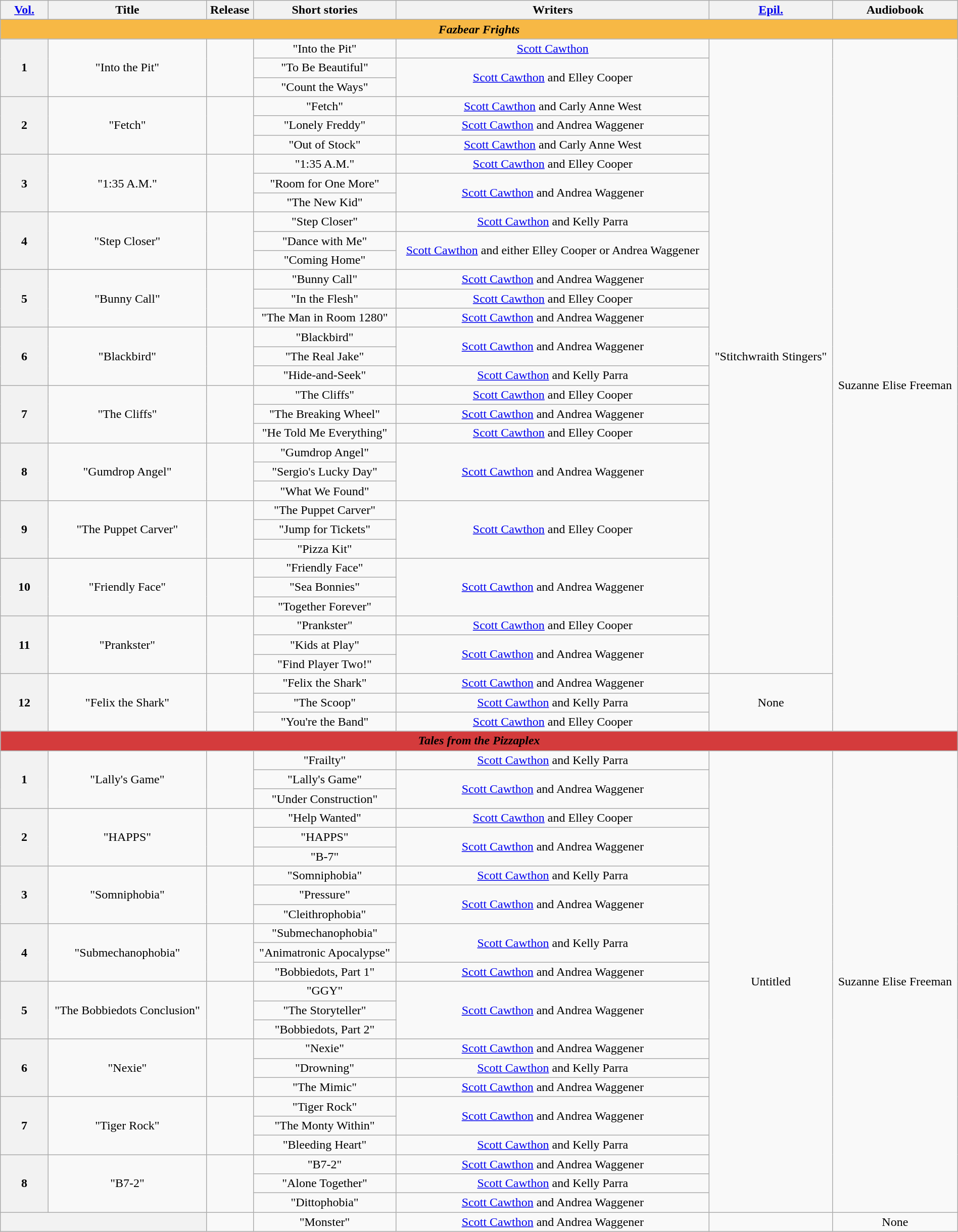<table class="wikitable plainrowheaders sortable" style="text-align:center" border="1" width="100%">
<tr>
<th scope="col" width="5%"><a href='#'>Vol.</a></th>
<th scope="col">Title</th>
<th scope="col">Release</th>
<th scope="col">Short stories</th>
<th scope="col">Writers</th>
<th scope="col"><a href='#'>Epil.</a></th>
<th scope="col">Audiobook</th>
</tr>
<tr>
<th colspan="7" style="background:#f7b845"><em>Fazbear Frights</em></th>
</tr>
<tr>
<th scope="row" style="text-align:center;" rowspan="3">1</th>
<td rowspan="3">"Into the Pit"</td>
<td rowspan="3"></td>
<td>"Into the Pit"</td>
<td><a href='#'>Scott Cawthon</a></td>
<td rowspan="33">"Stitchwraith Stingers"</td>
<td rowspan="36">Suzanne Elise Freeman</td>
</tr>
<tr>
<td>"To Be Beautiful"</td>
<td rowspan="2"><a href='#'>Scott Cawthon</a> and Elley Cooper</td>
</tr>
<tr>
<td>"Count the Ways"</td>
</tr>
<tr>
<th scope="row" style="text-align:center;" rowspan="3">2</th>
<td rowspan="3">"Fetch"</td>
<td rowspan="3"></td>
<td>"Fetch"</td>
<td><a href='#'>Scott Cawthon</a> and Carly Anne West</td>
</tr>
<tr>
<td>"Lonely Freddy"</td>
<td><a href='#'>Scott Cawthon</a> and Andrea Waggener</td>
</tr>
<tr>
<td>"Out of Stock"</td>
<td><a href='#'>Scott Cawthon</a> and Carly Anne West</td>
</tr>
<tr>
<th scope="row" style="text-align:center;" rowspan="3">3</th>
<td rowspan="3">"1:35 A.M."</td>
<td rowspan="3"></td>
<td>"1:35 A.M."</td>
<td><a href='#'>Scott Cawthon</a> and Elley Cooper</td>
</tr>
<tr>
<td>"Room for One More"</td>
<td rowspan="2"><a href='#'>Scott Cawthon</a> and Andrea Waggener</td>
</tr>
<tr>
<td>"The New Kid"</td>
</tr>
<tr>
<th scope="row" style="text-align:center;" rowspan="3">4</th>
<td rowspan="3">"Step Closer"</td>
<td rowspan="3"></td>
<td>"Step Closer"</td>
<td><a href='#'>Scott Cawthon</a> and Kelly Parra</td>
</tr>
<tr>
<td>"Dance with Me"</td>
<td rowspan="2"><a href='#'>Scott Cawthon</a> and either Elley Cooper or Andrea Waggener</td>
</tr>
<tr>
<td>"Coming Home"</td>
</tr>
<tr>
<th scope="row" style="text-align:center;" rowspan="3">5</th>
<td rowspan="3">"Bunny Call"</td>
<td rowspan="3"></td>
<td>"Bunny Call"</td>
<td><a href='#'>Scott Cawthon</a> and Andrea Waggener</td>
</tr>
<tr>
<td>"In the Flesh"</td>
<td><a href='#'>Scott Cawthon</a> and Elley Cooper</td>
</tr>
<tr>
<td>"The Man in Room 1280"</td>
<td><a href='#'>Scott Cawthon</a> and Andrea Waggener</td>
</tr>
<tr>
<th scope="row" style="text-align:center;" rowspan="3">6</th>
<td rowspan="3">"Blackbird"</td>
<td rowspan="3"></td>
<td>"Blackbird"</td>
<td rowspan="2"><a href='#'>Scott Cawthon</a> and Andrea Waggener</td>
</tr>
<tr>
<td>"The Real Jake"</td>
</tr>
<tr>
<td>"Hide-and-Seek"</td>
<td><a href='#'>Scott Cawthon</a> and Kelly Parra</td>
</tr>
<tr>
<th scope="row" style="text-align:center;" rowspan="3">7</th>
<td rowspan="3">"The Cliffs"</td>
<td rowspan="3"></td>
<td>"The Cliffs"</td>
<td><a href='#'>Scott Cawthon</a> and Elley Cooper</td>
</tr>
<tr>
<td>"The Breaking Wheel"</td>
<td><a href='#'>Scott Cawthon</a> and Andrea Waggener</td>
</tr>
<tr>
<td>"He Told Me Everything"</td>
<td><a href='#'>Scott Cawthon</a> and Elley Cooper</td>
</tr>
<tr>
<th scope="row" style="text-align:center;" rowspan="3">8</th>
<td rowspan="3">"Gumdrop Angel"</td>
<td rowspan="3"></td>
<td>"Gumdrop Angel"</td>
<td rowspan="3"><a href='#'>Scott Cawthon</a> and Andrea Waggener</td>
</tr>
<tr>
<td>"Sergio's Lucky Day"</td>
</tr>
<tr>
<td>"What We Found"</td>
</tr>
<tr>
<th scope="row" style="text-align:center;" rowspan="3">9</th>
<td rowspan="3">"The Puppet Carver"</td>
<td rowspan="3"></td>
<td>"The Puppet Carver"</td>
<td rowspan="3"><a href='#'>Scott Cawthon</a> and Elley Cooper</td>
</tr>
<tr>
<td>"Jump for Tickets"</td>
</tr>
<tr>
<td>"Pizza Kit"</td>
</tr>
<tr>
<th scope="row" style="text-align:center;" rowspan="3">10</th>
<td rowspan="3">"Friendly Face"</td>
<td rowspan="3"></td>
<td>"Friendly Face"</td>
<td rowspan="3"><a href='#'>Scott Cawthon</a> and Andrea Waggener</td>
</tr>
<tr>
<td>"Sea Bonnies"</td>
</tr>
<tr>
<td>"Together Forever"</td>
</tr>
<tr>
<th scope="row" style="text-align:center;" rowspan="3">11</th>
<td rowspan="3">"Prankster"</td>
<td rowspan="3"></td>
<td>"Prankster"</td>
<td><a href='#'>Scott Cawthon</a> and Elley Cooper</td>
</tr>
<tr>
<td>"Kids at Play"</td>
<td rowspan="2"><a href='#'>Scott Cawthon</a> and Andrea Waggener</td>
</tr>
<tr>
<td>"Find Player Two!"</td>
</tr>
<tr>
<th scope="row" style="text-align:center;" rowspan="3">12</th>
<td rowspan="3">"Felix the Shark"</td>
<td rowspan="3"></td>
<td>"Felix the Shark"</td>
<td><a href='#'>Scott Cawthon</a> and Andrea Waggener</td>
<td rowspan="3">None</td>
</tr>
<tr>
<td>"The Scoop"</td>
<td><a href='#'>Scott Cawthon</a> and Kelly Parra</td>
</tr>
<tr>
<td>"You're the Band"</td>
<td><a href='#'>Scott Cawthon</a> and Elley Cooper</td>
</tr>
<tr>
<th colspan="7" style="background:#d43b3c"><em>Tales from the Pizzaplex</em></th>
</tr>
<tr>
<th scope="row" style="text-align:center;" rowspan="3">1</th>
<td rowspan="3">"Lally's Game"</td>
<td rowspan="3"></td>
<td>"Frailty"</td>
<td><a href='#'>Scott Cawthon</a> and Kelly Parra</td>
<td rowspan="24">Untitled</td>
<td rowspan="24">Suzanne Elise Freeman</td>
</tr>
<tr>
<td>"Lally's Game"</td>
<td rowspan="2"><a href='#'>Scott Cawthon</a> and Andrea Waggener</td>
</tr>
<tr>
<td>"Under Construction"</td>
</tr>
<tr>
<th scope="row" style="text-align:center;" rowspan="3">2</th>
<td rowspan="3">"HAPPS"</td>
<td rowspan="3"></td>
<td>"Help Wanted"</td>
<td><a href='#'>Scott Cawthon</a> and Elley Cooper</td>
</tr>
<tr>
<td>"HAPPS"</td>
<td rowspan="2"><a href='#'>Scott Cawthon</a> and Andrea Waggener</td>
</tr>
<tr>
<td>"B-7"</td>
</tr>
<tr>
<th scope="row" style="text-align:center;" rowspan="3">3</th>
<td rowspan="3">"Somniphobia"</td>
<td rowspan="3"></td>
<td>"Somniphobia"</td>
<td><a href='#'>Scott Cawthon</a> and Kelly Parra</td>
</tr>
<tr>
<td>"Pressure"</td>
<td rowspan="2"><a href='#'>Scott Cawthon</a> and Andrea Waggener</td>
</tr>
<tr>
<td>"Cleithrophobia"</td>
</tr>
<tr>
<th scope="row" style="text-align:center;" rowspan="3">4</th>
<td rowspan="3">"Submechanophobia"</td>
<td rowspan="3"></td>
<td>"Submechanophobia"</td>
<td rowspan="2"><a href='#'>Scott Cawthon</a> and Kelly Parra</td>
</tr>
<tr>
<td>"Animatronic Apocalypse"</td>
</tr>
<tr>
<td>"Bobbiedots, Part 1"</td>
<td><a href='#'>Scott Cawthon</a> and Andrea Waggener</td>
</tr>
<tr>
<th scope="row" style="text-align:center;" rowspan="3">5</th>
<td rowspan="3">"The Bobbiedots Conclusion"</td>
<td rowspan="3"></td>
<td>"GGY"</td>
<td rowspan="3"><a href='#'>Scott Cawthon</a> and Andrea Waggener</td>
</tr>
<tr>
<td>"The Storyteller"</td>
</tr>
<tr>
<td>"Bobbiedots, Part 2"</td>
</tr>
<tr>
<th scope="row" style="text-align:center;" rowspan="3">6</th>
<td rowspan="3">"Nexie"</td>
<td rowspan="3"></td>
<td>"Nexie"</td>
<td><a href='#'>Scott Cawthon</a> and Andrea Waggener</td>
</tr>
<tr>
<td>"Drowning"</td>
<td><a href='#'>Scott Cawthon</a> and Kelly Parra</td>
</tr>
<tr>
<td>"The Mimic"</td>
<td><a href='#'>Scott Cawthon</a> and Andrea Waggener</td>
</tr>
<tr>
<th scope="row" style="text-align:center;" rowspan="3">7</th>
<td rowspan="3">"Tiger Rock"</td>
<td rowspan="3"></td>
<td>"Tiger Rock"</td>
<td rowspan="2"><a href='#'>Scott Cawthon</a> and Andrea Waggener</td>
</tr>
<tr>
<td>"The Monty Within"</td>
</tr>
<tr>
<td>"Bleeding Heart"</td>
<td><a href='#'>Scott Cawthon</a> and Kelly Parra</td>
</tr>
<tr>
<th scope="row" style="text-align:center;" rowspan="3">8</th>
<td rowspan="3">"B7-2"</td>
<td rowspan="3"></td>
<td>"B7-2"</td>
<td><a href='#'>Scott Cawthon</a> and Andrea Waggener</td>
</tr>
<tr>
<td>"Alone Together"</td>
<td><a href='#'>Scott Cawthon</a> and Kelly Parra</td>
</tr>
<tr>
<td>"Dittophobia"</td>
<td><a href='#'>Scott Cawthon</a> and Andrea Waggener</td>
</tr>
<tr>
<th colspan="2"></th>
<td></td>
<td>"Monster"</td>
<td><a href='#'>Scott Cawthon</a> and Andrea Waggener</td>
<td></td>
<td>None</td>
</tr>
</table>
